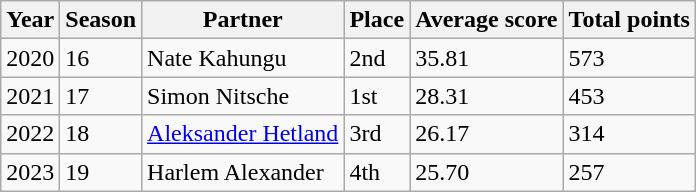<table class="wikitable sortable">
<tr>
<th>Year</th>
<th>Season</th>
<th>Partner</th>
<th>Place</th>
<th>Average score</th>
<th>Total points</th>
</tr>
<tr>
<td>2020</td>
<td>16</td>
<td>Nate Kahungu</td>
<td>2nd</td>
<td>35.81</td>
<td>573</td>
</tr>
<tr>
<td>2021</td>
<td>17</td>
<td>Simon Nitsche</td>
<td>1st</td>
<td>28.31</td>
<td>453</td>
</tr>
<tr>
<td>2022</td>
<td>18</td>
<td><a href='#'>Aleksander Hetland</a></td>
<td>3rd</td>
<td>26.17</td>
<td>314</td>
</tr>
<tr>
<td>2023</td>
<td>19</td>
<td>Harlem Alexander</td>
<td>4th</td>
<td>25.70</td>
<td>257</td>
</tr>
</table>
